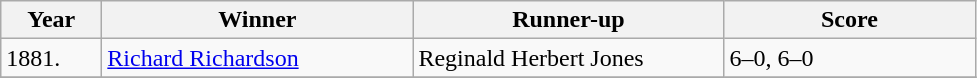<table class="wikitable">
<tr>
<th style="width:60px;">Year</th>
<th style="width:200px;">Winner</th>
<th style="width:200px;">Runner-up</th>
<th style="width:160px;">Score</th>
</tr>
<tr>
<td>1881.</td>
<td> <a href='#'>Richard Richardson</a></td>
<td> Reginald Herbert Jones</td>
<td>6–0, 6–0</td>
</tr>
<tr>
</tr>
</table>
